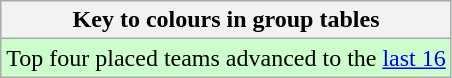<table class="wikitable">
<tr>
<th>Key to colours in group tables</th>
</tr>
<tr bgcolor=ccffcc>
<td>Top four placed teams advanced to the <a href='#'>last 16</a></td>
</tr>
</table>
